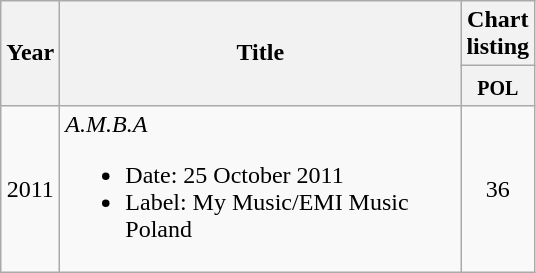<table class="wikitable" style="text-align: center; margin-bottom: 34px;">
<tr>
<th rowspan="2" width="30px">Year</th>
<th rowspan="2" width="260px">Title</th>
<th colspan="1">Chart listing</th>
</tr>
<tr style="vertical-align:top;line-height:1.2">
<th width="25px"><small>POL</small><br></th>
</tr>
<tr>
<td>2011</td>
<td align="left"><em>A.M.B.A</em><br><ul><li>Date: 25 October 2011</li><li>Label: My Music/EMI Music Poland</li></ul></td>
<td>36</td>
</tr>
</table>
